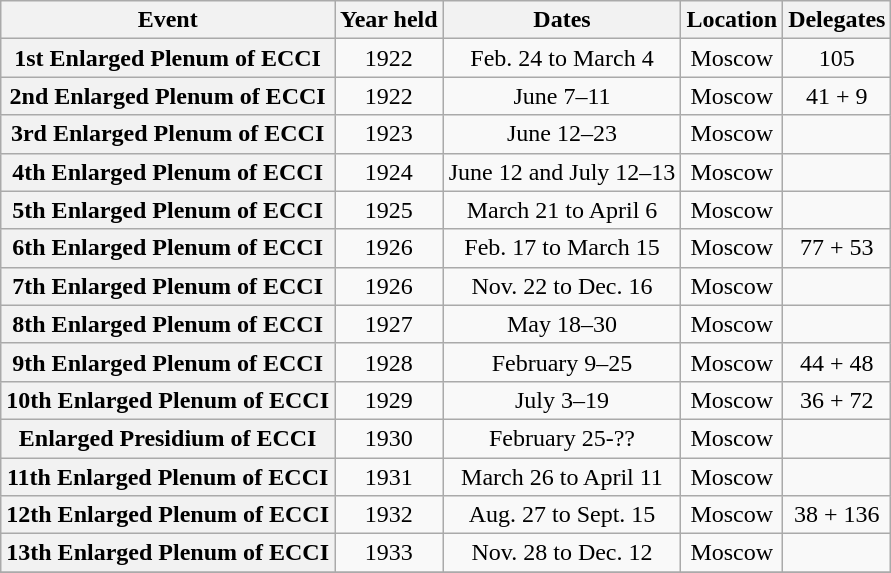<table class="wikitable">
<tr>
<th>Event</th>
<th>Year held</th>
<th>Dates</th>
<th>Location</th>
<th>Delegates</th>
</tr>
<tr>
<th>1st Enlarged Plenum of ECCI</th>
<td style="text-align:center;">1922</td>
<td style="text-align:center;">Feb. 24 to March 4</td>
<td style="text-align:center;">Moscow</td>
<td style="text-align:center;">105</td>
</tr>
<tr>
<th>2nd Enlarged Plenum of ECCI</th>
<td style="text-align:center;">1922</td>
<td style="text-align:center;">June 7–11</td>
<td style="text-align:center;">Moscow</td>
<td style="text-align:center;">41 + 9</td>
</tr>
<tr>
<th>3rd Enlarged Plenum of ECCI</th>
<td style="text-align:center;">1923</td>
<td style="text-align:center;">June 12–23</td>
<td style="text-align:center;">Moscow</td>
<td style="text-align:center;"></td>
</tr>
<tr>
<th>4th Enlarged Plenum of ECCI</th>
<td style="text-align:center;">1924</td>
<td style="text-align:center;">June 12 and July 12–13</td>
<td style="text-align:center;">Moscow</td>
<td style="text-align:center;"></td>
</tr>
<tr>
<th>5th Enlarged Plenum of ECCI</th>
<td style="text-align:center;">1925</td>
<td style="text-align:center;">March 21 to April 6</td>
<td style="text-align:center;">Moscow</td>
<td style="text-align:center;"></td>
</tr>
<tr>
<th>6th Enlarged Plenum of ECCI</th>
<td style="text-align:center;">1926</td>
<td style="text-align:center;">Feb. 17 to March 15</td>
<td style="text-align:center;">Moscow</td>
<td style="text-align:center;">77 + 53</td>
</tr>
<tr>
<th>7th Enlarged Plenum of ECCI</th>
<td style="text-align:center;">1926</td>
<td style="text-align:center;">Nov. 22 to Dec. 16</td>
<td style="text-align:center;">Moscow</td>
<td style="text-align:center;"></td>
</tr>
<tr>
<th>8th Enlarged Plenum of ECCI</th>
<td style="text-align:center;">1927</td>
<td style="text-align:center;">May 18–30</td>
<td style="text-align:center;">Moscow</td>
<td style="text-align:center;"></td>
</tr>
<tr>
<th>9th Enlarged Plenum of ECCI</th>
<td style="text-align:center;">1928</td>
<td style="text-align:center;">February 9–25</td>
<td style="text-align:center;">Moscow</td>
<td style="text-align:center;">44 + 48</td>
</tr>
<tr>
<th>10th Enlarged Plenum of ECCI</th>
<td style="text-align:center;">1929</td>
<td style="text-align:center;">July 3–19</td>
<td style="text-align:center;">Moscow</td>
<td style="text-align:center;">36 + 72</td>
</tr>
<tr>
<th>Enlarged Presidium of ECCI</th>
<td style="text-align:center;">1930</td>
<td style="text-align:center;">February 25-??</td>
<td style="text-align:center;">Moscow</td>
<td style="text-align:center;"></td>
</tr>
<tr>
<th>11th Enlarged Plenum of ECCI</th>
<td style="text-align:center;">1931</td>
<td style="text-align:center;">March 26 to April 11</td>
<td style="text-align:center;">Moscow</td>
<td style="text-align:center;"></td>
</tr>
<tr>
<th>12th Enlarged Plenum of ECCI</th>
<td style="text-align:center;">1932</td>
<td style="text-align:center;">Aug. 27 to Sept. 15</td>
<td style="text-align:center;">Moscow</td>
<td style="text-align:center;">38 + 136</td>
</tr>
<tr>
<th>13th Enlarged Plenum of ECCI</th>
<td style="text-align:center;">1933</td>
<td style="text-align:center;">Nov. 28 to Dec. 12</td>
<td style="text-align:center;">Moscow</td>
<td style="text-align:center;"></td>
</tr>
<tr>
</tr>
</table>
